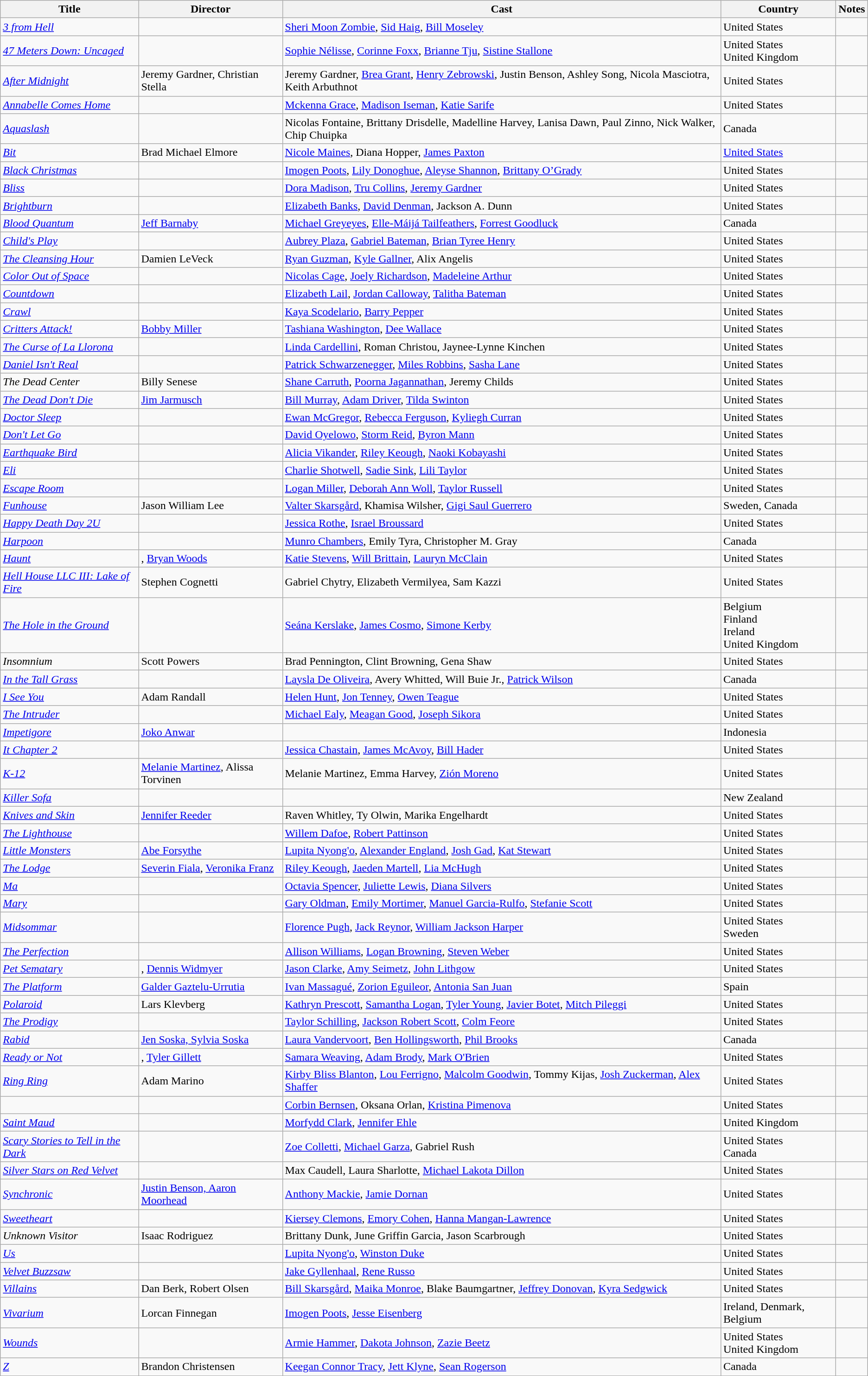<table class="wikitable sortable">
<tr>
<th scope="col">Title</th>
<th scope="col">Director</th>
<th scope="col" class="unsortable">Cast</th>
<th scope="col">Country</th>
<th scope="col" class="unsortable">Notes</th>
</tr>
<tr>
<td><em><a href='#'>3 from Hell</a></em></td>
<td></td>
<td><a href='#'>Sheri Moon Zombie</a>, <a href='#'>Sid Haig</a>, <a href='#'>Bill Moseley</a></td>
<td>United States</td>
<td style="text-align:center;"></td>
</tr>
<tr>
<td><em><a href='#'>47 Meters Down: Uncaged</a></em></td>
<td></td>
<td><a href='#'>Sophie Nélisse</a>, <a href='#'>Corinne Foxx</a>, <a href='#'>Brianne Tju</a>, <a href='#'>Sistine Stallone</a></td>
<td>United States<br>United Kingdom</td>
<td style="text-align:center;"></td>
</tr>
<tr>
<td><em><a href='#'>After Midnight</a></em></td>
<td>Jeremy Gardner, Christian Stella</td>
<td>Jeremy Gardner, <a href='#'>Brea Grant</a>, <a href='#'>Henry Zebrowski</a>, Justin Benson, Ashley Song, Nicola Masciotra, Keith Arbuthnot</td>
<td>United States</td>
<td style="text-align:center;"></td>
</tr>
<tr>
<td><em><a href='#'>Annabelle Comes Home</a></em></td>
<td></td>
<td><a href='#'>Mckenna Grace</a>, <a href='#'>Madison Iseman</a>, <a href='#'>Katie Sarife</a></td>
<td>United States</td>
<td style="text-align:center;"></td>
</tr>
<tr>
<td><em><a href='#'>Aquaslash</a></em></td>
<td></td>
<td>Nicolas Fontaine, Brittany Drisdelle, Madelline Harvey, Lanisa Dawn, Paul Zinno, Nick Walker, Chip Chuipka</td>
<td>Canada</td>
<td></td>
</tr>
<tr>
<td><em><a href='#'>Bit</a></em></td>
<td>Brad Michael Elmore</td>
<td><a href='#'>Nicole Maines</a>, Diana Hopper, <a href='#'>James Paxton</a></td>
<td><a href='#'>United States</a></td>
<td></td>
</tr>
<tr>
<td><em><a href='#'>Black Christmas</a></em></td>
<td></td>
<td><a href='#'>Imogen Poots</a>, <a href='#'>Lily Donoghue</a>, <a href='#'>Aleyse Shannon</a>, <a href='#'>Brittany O’Grady</a></td>
<td>United States</td>
<td style="text-align:center;"></td>
</tr>
<tr>
<td><em><a href='#'>Bliss</a></em></td>
<td></td>
<td><a href='#'>Dora Madison</a>, <a href='#'>Tru Collins</a>, <a href='#'>Jeremy Gardner</a></td>
<td>United States</td>
<td style="text-align:center;"></td>
</tr>
<tr>
<td><em><a href='#'>Brightburn</a></em></td>
<td></td>
<td><a href='#'>Elizabeth Banks</a>, <a href='#'>David Denman</a>, Jackson A. Dunn</td>
<td>United States</td>
<td style="text-align:center;"></td>
</tr>
<tr>
<td><em><a href='#'>Blood Quantum</a></em></td>
<td><a href='#'>Jeff Barnaby</a></td>
<td><a href='#'>Michael Greyeyes</a>, <a href='#'>Elle-Máijá Tailfeathers</a>, <a href='#'>Forrest Goodluck</a></td>
<td>Canada</td>
<td style="text-align:center;"></td>
</tr>
<tr>
<td><em><a href='#'>Child's Play</a></em></td>
<td></td>
<td><a href='#'>Aubrey Plaza</a>, <a href='#'>Gabriel Bateman</a>, <a href='#'>Brian Tyree Henry</a></td>
<td>United States</td>
<td style="text-align:center;"></td>
</tr>
<tr>
<td><em><a href='#'>The Cleansing Hour</a></em></td>
<td>Damien LeVeck</td>
<td><a href='#'>Ryan Guzman</a>, <a href='#'>Kyle Gallner</a>, Alix Angelis</td>
<td>United States</td>
<td style="text-align:center;"></td>
</tr>
<tr>
<td><em><a href='#'>Color Out of Space</a></em></td>
<td></td>
<td><a href='#'>Nicolas Cage</a>, <a href='#'>Joely Richardson</a>, <a href='#'>Madeleine Arthur</a></td>
<td>United States</td>
<td style="text-align:center;"></td>
</tr>
<tr>
<td><em><a href='#'>Countdown</a></em></td>
<td></td>
<td><a href='#'>Elizabeth Lail</a>, <a href='#'>Jordan Calloway</a>, <a href='#'>Talitha Bateman</a></td>
<td>United States</td>
<td style="text-align:center;"></td>
</tr>
<tr>
<td><em><a href='#'>Crawl</a></em></td>
<td></td>
<td><a href='#'>Kaya Scodelario</a>, <a href='#'>Barry Pepper</a></td>
<td>United States</td>
<td style="text-align:center;"></td>
</tr>
<tr>
<td><em><a href='#'>Critters Attack!</a></em></td>
<td><a href='#'>Bobby Miller</a></td>
<td><a href='#'>Tashiana Washington</a>, <a href='#'>Dee Wallace</a></td>
<td>United States</td>
<td style="text-align:center;"></td>
</tr>
<tr>
<td><em><a href='#'>The Curse of La Llorona</a></em></td>
<td></td>
<td><a href='#'>Linda Cardellini</a>, Roman Christou, Jaynee-Lynne Kinchen</td>
<td>United States</td>
<td style="text-align:center;"></td>
</tr>
<tr>
<td><em><a href='#'>Daniel Isn't Real</a></em></td>
<td></td>
<td><a href='#'>Patrick Schwarzenegger</a>, <a href='#'>Miles Robbins</a>, <a href='#'>Sasha Lane</a></td>
<td>United States</td>
<td style="text-align:center;"></td>
</tr>
<tr>
<td><em>The Dead Center</em></td>
<td>Billy Senese</td>
<td><a href='#'>Shane Carruth</a>, <a href='#'>Poorna Jagannathan</a>, Jeremy Childs</td>
<td>United States</td>
<td style="text-align:center;"></td>
</tr>
<tr>
<td><em><a href='#'>The Dead Don't Die</a></em></td>
<td><a href='#'>Jim Jarmusch</a></td>
<td><a href='#'>Bill Murray</a>, <a href='#'>Adam Driver</a>, <a href='#'>Tilda Swinton</a></td>
<td>United States</td>
<td style="text-align:center;"></td>
</tr>
<tr>
<td><em><a href='#'>Doctor Sleep</a></em></td>
<td></td>
<td><a href='#'>Ewan McGregor</a>, <a href='#'>Rebecca Ferguson</a>, <a href='#'>Kyliegh Curran</a></td>
<td>United States</td>
<td style="text-align:center;"></td>
</tr>
<tr>
<td><em><a href='#'>Don't Let Go</a></em></td>
<td></td>
<td><a href='#'>David Oyelowo</a>, <a href='#'>Storm Reid</a>, <a href='#'>Byron Mann</a></td>
<td>United States</td>
<td style="text-align:center;"></td>
</tr>
<tr>
<td><em><a href='#'>Earthquake Bird</a></em></td>
<td></td>
<td><a href='#'>Alicia Vikander</a>, <a href='#'>Riley Keough</a>, <a href='#'>Naoki Kobayashi</a></td>
<td>United States</td>
<td style="text-align:center;"></td>
</tr>
<tr>
<td><em><a href='#'>Eli</a></em></td>
<td></td>
<td><a href='#'>Charlie Shotwell</a>, <a href='#'>Sadie Sink</a>, <a href='#'>Lili Taylor</a></td>
<td>United States</td>
<td style="text-align:center;"></td>
</tr>
<tr>
<td><em><a href='#'>Escape Room</a></em></td>
<td></td>
<td><a href='#'>Logan Miller</a>, <a href='#'>Deborah Ann Woll</a>, <a href='#'>Taylor Russell</a></td>
<td>United States</td>
<td style="text-align:center;"></td>
</tr>
<tr>
<td><em><a href='#'>Funhouse</a></em></td>
<td>Jason William Lee</td>
<td><a href='#'>Valter Skarsgård</a>, Khamisa Wilsher, <a href='#'>Gigi Saul Guerrero</a></td>
<td>Sweden, Canada</td>
<td style="text-align:center;"></td>
</tr>
<tr>
<td><em><a href='#'>Happy Death Day 2U</a></em></td>
<td></td>
<td><a href='#'>Jessica Rothe</a>, <a href='#'>Israel Broussard</a></td>
<td>United States</td>
<td style="text-align:center;"></td>
</tr>
<tr>
<td><em><a href='#'>Harpoon</a></em></td>
<td></td>
<td><a href='#'>Munro Chambers</a>, Emily Tyra, Christopher M. Gray</td>
<td>Canada</td>
<td style="text-align:center;"></td>
</tr>
<tr>
<td><em><a href='#'>Haunt</a></em></td>
<td>, <a href='#'>Bryan Woods</a></td>
<td><a href='#'>Katie Stevens</a>, <a href='#'>Will Brittain</a>, <a href='#'>Lauryn McClain</a></td>
<td>United States</td>
<td style="text-align:center;"></td>
</tr>
<tr>
<td><em><a href='#'>Hell House LLC III: Lake of Fire</a></em></td>
<td>Stephen Cognetti</td>
<td>Gabriel Chytry, Elizabeth Vermilyea, Sam Kazzi</td>
<td>United States</td>
<td style="text-align:center;"></td>
</tr>
<tr>
<td><em><a href='#'>The Hole in the Ground</a></em></td>
<td></td>
<td><a href='#'>Seána Kerslake</a>, <a href='#'>James Cosmo</a>, <a href='#'>Simone Kerby</a></td>
<td>Belgium<br>Finland<br>Ireland<br>United Kingdom</td>
<td style="text-align:center;"></td>
</tr>
<tr>
<td><em>Insomnium</em></td>
<td>Scott Powers</td>
<td>Brad Pennington, Clint Browning, Gena Shaw</td>
<td>United States</td>
<td style="text-align:center;"></td>
</tr>
<tr>
<td><em><a href='#'>In the Tall Grass</a></em></td>
<td></td>
<td><a href='#'>Laysla De Oliveira</a>, Avery Whitted, Will Buie Jr., <a href='#'>Patrick Wilson</a></td>
<td>Canada</td>
<td style="text-align:center;"></td>
</tr>
<tr>
<td><em><a href='#'>I See You</a></em></td>
<td>Adam Randall</td>
<td><a href='#'>Helen Hunt</a>, <a href='#'>Jon Tenney</a>, <a href='#'>Owen Teague</a></td>
<td>United States</td>
<td style="text-align:center;"></td>
</tr>
<tr>
<td><em><a href='#'>The Intruder</a></em></td>
<td></td>
<td><a href='#'>Michael Ealy</a>, <a href='#'>Meagan Good</a>, <a href='#'>Joseph Sikora</a></td>
<td>United States</td>
<td style="text-align:center;"></td>
</tr>
<tr>
<td><em><a href='#'>Impetigore</a></em></td>
<td><a href='#'>Joko Anwar</a></td>
<td></td>
<td>Indonesia</td>
<td style="text-align:center;"></td>
</tr>
<tr>
<td><em><a href='#'>It Chapter 2</a></em></td>
<td></td>
<td><a href='#'>Jessica Chastain</a>, <a href='#'>James McAvoy</a>, <a href='#'>Bill Hader</a></td>
<td>United States</td>
<td style="text-align:center;"></td>
</tr>
<tr>
<td><em><a href='#'>K-12</a></em></td>
<td><a href='#'>Melanie Martinez</a>, Alissa Torvinen</td>
<td>Melanie Martinez, Emma Harvey, <a href='#'>Zión Moreno</a></td>
<td>United States</td>
<td></td>
</tr>
<tr>
<td><em><a href='#'>Killer Sofa</a></em></td>
<td></td>
<td></td>
<td>New Zealand</td>
<td></td>
</tr>
<tr>
<td><em><a href='#'>Knives and Skin</a></em></td>
<td><a href='#'>Jennifer Reeder</a></td>
<td>Raven Whitley, Ty Olwin, Marika Engelhardt</td>
<td>United States</td>
<td style="text-align:center;"></td>
</tr>
<tr>
<td><em><a href='#'>The Lighthouse</a></em></td>
<td></td>
<td><a href='#'>Willem Dafoe</a>, <a href='#'>Robert Pattinson</a></td>
<td>United States</td>
<td style="text-align:center;"></td>
</tr>
<tr>
<td><em><a href='#'>Little Monsters</a></em></td>
<td><a href='#'>Abe Forsythe</a></td>
<td><a href='#'>Lupita Nyong'o</a>, <a href='#'>Alexander England</a>, <a href='#'>Josh Gad</a>, <a href='#'>Kat Stewart</a></td>
<td>United States</td>
<td style="text-align:center;"></td>
</tr>
<tr>
<td><em><a href='#'>The Lodge</a></em></td>
<td><a href='#'>Severin Fiala</a>, <a href='#'>Veronika Franz</a></td>
<td><a href='#'>Riley Keough</a>, <a href='#'>Jaeden Martell</a>, <a href='#'>Lia McHugh</a></td>
<td>United States</td>
<td style="text-align:center;"></td>
</tr>
<tr>
<td><em><a href='#'>Ma</a></em></td>
<td></td>
<td><a href='#'>Octavia Spencer</a>, <a href='#'>Juliette Lewis</a>, <a href='#'>Diana Silvers</a></td>
<td>United States</td>
<td style="text-align:center;"></td>
</tr>
<tr>
<td><em><a href='#'>Mary</a></em></td>
<td></td>
<td><a href='#'>Gary Oldman</a>, <a href='#'>Emily Mortimer</a>, <a href='#'>Manuel Garcia-Rulfo</a>, <a href='#'>Stefanie Scott</a></td>
<td>United States</td>
<td style="text-align:center;"></td>
</tr>
<tr>
<td><em><a href='#'>Midsommar</a></em></td>
<td></td>
<td><a href='#'>Florence Pugh</a>, <a href='#'>Jack Reynor</a>, <a href='#'>William Jackson Harper</a></td>
<td>United States<br>Sweden</td>
<td style="text-align:center;"></td>
</tr>
<tr>
<td><em><a href='#'>The Perfection</a></em></td>
<td></td>
<td><a href='#'>Allison Williams</a>, <a href='#'>Logan Browning</a>, <a href='#'>Steven Weber</a></td>
<td>United States</td>
<td style="text-align:center;"></td>
</tr>
<tr>
<td><em><a href='#'>Pet Sematary</a></em></td>
<td>, <a href='#'>Dennis Widmyer</a></td>
<td><a href='#'>Jason Clarke</a>, <a href='#'>Amy Seimetz</a>, <a href='#'>John Lithgow</a></td>
<td>United States</td>
<td style="text-align:center;"></td>
</tr>
<tr>
<td><em><a href='#'>The Platform</a></em></td>
<td><a href='#'>Galder Gaztelu-Urrutia</a></td>
<td><a href='#'>Ivan Massagué</a>, <a href='#'>Zorion Eguileor</a>, <a href='#'>Antonia San Juan</a></td>
<td>Spain</td>
<td style="text-align:center;"></td>
</tr>
<tr>
<td><em><a href='#'>Polaroid</a></em></td>
<td>Lars Klevberg</td>
<td><a href='#'>Kathryn Prescott</a>, <a href='#'>Samantha Logan</a>, <a href='#'>Tyler Young</a>, <a href='#'>Javier Botet</a>, <a href='#'>Mitch Pileggi</a></td>
<td>United States</td>
<td style="text-align:center;"></td>
</tr>
<tr>
<td><em><a href='#'>The Prodigy</a></em></td>
<td></td>
<td><a href='#'>Taylor Schilling</a>, <a href='#'>Jackson Robert Scott</a>, <a href='#'>Colm Feore</a></td>
<td>United States</td>
<td style="text-align:center;"></td>
</tr>
<tr>
<td><em><a href='#'>Rabid</a></em></td>
<td><a href='#'>Jen Soska, Sylvia Soska</a></td>
<td><a href='#'>Laura Vandervoort</a>, <a href='#'>Ben Hollingsworth</a>, <a href='#'>Phil Brooks</a></td>
<td>Canada</td>
<td style="text-align:center;"></td>
</tr>
<tr>
<td><em><a href='#'>Ready or Not</a></em></td>
<td>, <a href='#'>Tyler Gillett</a></td>
<td><a href='#'>Samara Weaving</a>, <a href='#'>Adam Brody</a>, <a href='#'>Mark O'Brien</a></td>
<td>United States</td>
<td style="text-align:center;"></td>
</tr>
<tr>
<td><em><a href='#'>Ring Ring</a></em></td>
<td>Adam Marino</td>
<td><a href='#'>Kirby Bliss Blanton</a>, <a href='#'>Lou Ferrigno</a>, <a href='#'>Malcolm Goodwin</a>, Tommy Kijas, <a href='#'>Josh Zuckerman</a>, <a href='#'>Alex Shaffer</a></td>
<td>United States</td>
<td></td>
</tr>
<tr>
<td><em></em></td>
<td></td>
<td><a href='#'>Corbin Bernsen</a>, Oksana Orlan, <a href='#'>Kristina Pimenova</a></td>
<td>United States</td>
<td style="text-align:center;"></td>
</tr>
<tr>
<td><em><a href='#'>Saint Maud</a></em></td>
<td></td>
<td><a href='#'>Morfydd Clark</a>, <a href='#'>Jennifer Ehle</a></td>
<td>United Kingdom</td>
<td style="text-align:center;"></td>
</tr>
<tr>
<td><em><a href='#'>Scary Stories to Tell in the Dark</a></em></td>
<td></td>
<td><a href='#'>Zoe Colletti</a>, <a href='#'>Michael Garza</a>, Gabriel Rush</td>
<td>United States<br>Canada</td>
<td style="text-align:center;"></td>
</tr>
<tr>
<td><em><a href='#'>Silver Stars on Red Velvet</a></em></td>
<td></td>
<td>Max Caudell, Laura Sharlotte, <a href='#'>Michael Lakota Dillon</a></td>
<td>United States</td>
<td style="text-align:center;"></td>
</tr>
<tr>
<td><em><a href='#'>Synchronic</a></em></td>
<td><a href='#'>Justin Benson, Aaron Moorhead</a></td>
<td><a href='#'>Anthony Mackie</a>, <a href='#'>Jamie Dornan</a></td>
<td>United States</td>
<td style="text-align:center;"></td>
</tr>
<tr>
<td><em><a href='#'>Sweetheart</a></em></td>
<td></td>
<td><a href='#'>Kiersey Clemons</a>, <a href='#'>Emory Cohen</a>, <a href='#'>Hanna Mangan-Lawrence</a></td>
<td>United States</td>
<td style="text-align:center;"></td>
</tr>
<tr>
<td><em>Unknown Visitor</em></td>
<td>Isaac Rodriguez</td>
<td>Brittany Dunk, June Griffin Garcia, Jason Scarbrough</td>
<td>United States</td>
<td style="text-align:center;"></td>
</tr>
<tr>
<td><em><a href='#'>Us</a></em></td>
<td></td>
<td><a href='#'>Lupita Nyong'o</a>, <a href='#'>Winston Duke</a></td>
<td>United States</td>
<td style="text-align:center;"></td>
</tr>
<tr>
<td><em><a href='#'>Velvet Buzzsaw</a></em></td>
<td></td>
<td><a href='#'>Jake Gyllenhaal</a>, <a href='#'>Rene Russo</a></td>
<td>United States</td>
<td style="text-align:center;"></td>
</tr>
<tr>
<td><em><a href='#'>Villains</a></em></td>
<td>Dan Berk, Robert Olsen</td>
<td><a href='#'>Bill Skarsgård</a>, <a href='#'>Maika Monroe</a>, Blake Baumgartner, <a href='#'>Jeffrey Donovan</a>, <a href='#'>Kyra Sedgwick</a></td>
<td>United States</td>
<td style="text-align:center;"></td>
</tr>
<tr>
<td><em><a href='#'>Vivarium</a></em></td>
<td>Lorcan Finnegan</td>
<td><a href='#'>Imogen Poots</a>, <a href='#'>Jesse Eisenberg</a></td>
<td>Ireland, Denmark, Belgium</td>
<td style="text-align:center;"></td>
</tr>
<tr>
<td><em><a href='#'>Wounds</a></em></td>
<td></td>
<td><a href='#'>Armie Hammer</a>, <a href='#'>Dakota Johnson</a>, <a href='#'>Zazie Beetz</a></td>
<td>United States<br>United Kingdom</td>
<td style="text-align:center;"></td>
</tr>
<tr>
<td><em><a href='#'>Z</a></em></td>
<td>Brandon Christensen</td>
<td><a href='#'>Keegan Connor Tracy</a>, <a href='#'>Jett Klyne</a>, <a href='#'>Sean Rogerson</a></td>
<td>Canada</td>
<td style="text-align:center;"></td>
</tr>
<tr>
</tr>
</table>
